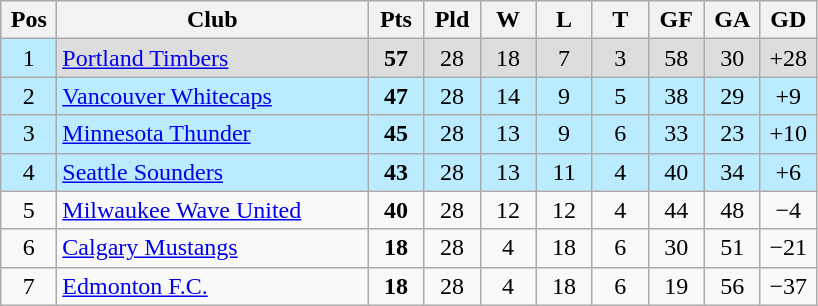<table class="wikitable" style="text-align:center">
<tr>
<th width=30>Pos</th>
<th width=200>Club</th>
<th width=30>Pts</th>
<th width=30>Pld</th>
<th width=30>W</th>
<th width=30>L</th>
<th width=30>T</th>
<th width=30>GF</th>
<th width=30>GA</th>
<th width=30>GD</th>
</tr>
<tr bgcolor=#DDDDDD>
<td bgcolor=#BBEBFF>1</td>
<td align="left"><a href='#'>Portland Timbers</a></td>
<td><strong>57</strong></td>
<td>28</td>
<td>18</td>
<td>7</td>
<td>3</td>
<td>58</td>
<td>30</td>
<td>+28</td>
</tr>
<tr bgcolor=#BBEBFF>
<td>2</td>
<td align="left"><a href='#'>Vancouver Whitecaps</a></td>
<td><strong>47</strong></td>
<td>28</td>
<td>14</td>
<td>9</td>
<td>5</td>
<td>38</td>
<td>29</td>
<td>+9</td>
</tr>
<tr bgcolor=#BBEBFF>
<td>3</td>
<td align="left"><a href='#'>Minnesota Thunder</a></td>
<td><strong>45</strong></td>
<td>28</td>
<td>13</td>
<td>9</td>
<td>6</td>
<td>33</td>
<td>23</td>
<td>+10</td>
</tr>
<tr bgcolor=#BBEBFF>
<td>4</td>
<td align="left"><a href='#'>Seattle Sounders</a></td>
<td><strong>43</strong></td>
<td>28</td>
<td>13</td>
<td>11</td>
<td>4</td>
<td>40</td>
<td>34</td>
<td>+6</td>
</tr>
<tr>
<td>5</td>
<td align="left"><a href='#'>Milwaukee Wave United</a></td>
<td><strong>40</strong></td>
<td>28</td>
<td>12</td>
<td>12</td>
<td>4</td>
<td>44</td>
<td>48</td>
<td>−4</td>
</tr>
<tr>
<td>6</td>
<td align="left"><a href='#'>Calgary Mustangs</a></td>
<td><strong>18</strong></td>
<td>28</td>
<td>4</td>
<td>18</td>
<td>6</td>
<td>30</td>
<td>51</td>
<td>−21</td>
</tr>
<tr>
<td>7</td>
<td align="left"><a href='#'>Edmonton F.C.</a></td>
<td><strong>18</strong></td>
<td>28</td>
<td>4</td>
<td>18</td>
<td>6</td>
<td>19</td>
<td>56</td>
<td>−37</td>
</tr>
</table>
